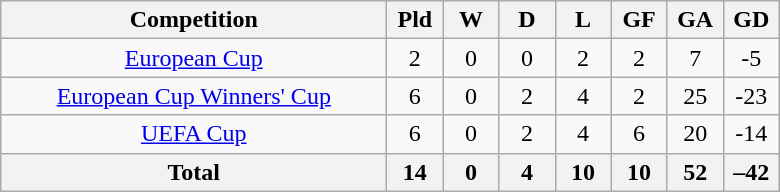<table class="wikitable sortable" style="text-align:center;">
<tr>
<th width="250">Competition</th>
<th width="30">Pld</th>
<th width="30">W</th>
<th width="30">D</th>
<th width="30">L</th>
<th width="30">GF</th>
<th width="30">GA</th>
<th width="30">GD</th>
</tr>
<tr>
<td><a href='#'>European Cup</a></td>
<td>2</td>
<td>0</td>
<td>0</td>
<td>2</td>
<td>2</td>
<td>7</td>
<td>-5</td>
</tr>
<tr>
<td><a href='#'>European Cup Winners' Cup</a></td>
<td>6</td>
<td>0</td>
<td>2</td>
<td>4</td>
<td>2</td>
<td>25</td>
<td>-23</td>
</tr>
<tr>
<td><a href='#'>UEFA Cup</a></td>
<td>6</td>
<td>0</td>
<td>2</td>
<td>4</td>
<td>6</td>
<td>20</td>
<td>-14</td>
</tr>
<tr class="sort-bottom">
<th>Total</th>
<th>14</th>
<th>0</th>
<th>4</th>
<th>10</th>
<th>10</th>
<th>52</th>
<th>–42</th>
</tr>
</table>
